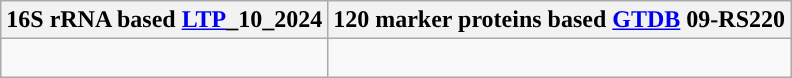<table class="wikitable">
<tr>
<th colspan=1>16S rRNA based <a href='#'>LTP</a>_10_2024</th>
<th colspan=1>120 marker proteins based <a href='#'>GTDB</a> 09-RS220</th>
</tr>
<tr>
<td style="vertical-align:top"><br></td>
<td><br></td>
</tr>
</table>
